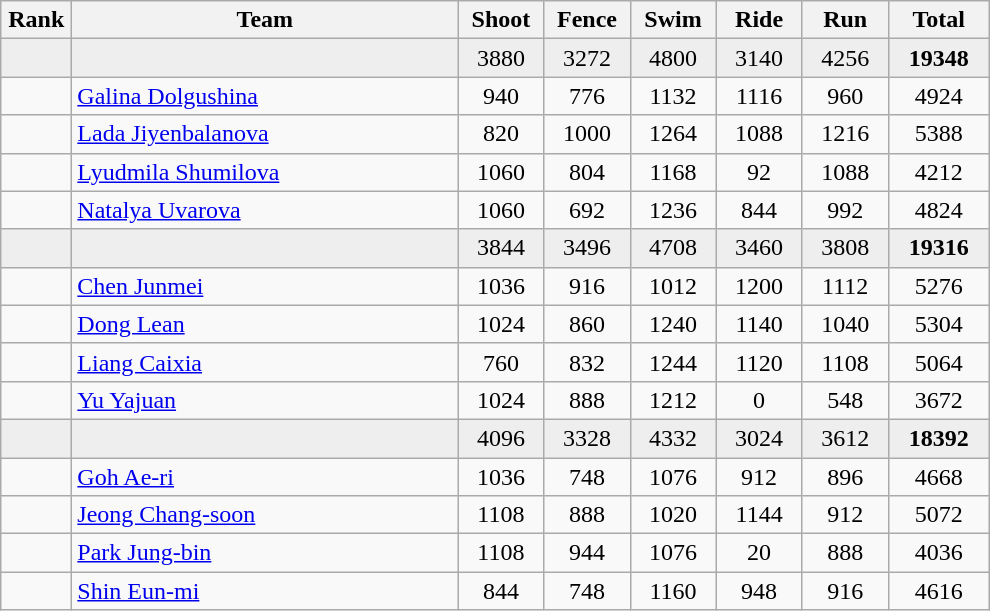<table class=wikitable style="text-align:center">
<tr>
<th width=40>Rank</th>
<th width=250>Team</th>
<th width=50>Shoot</th>
<th width=50>Fence</th>
<th width=50>Swim</th>
<th width=50>Ride</th>
<th width=50>Run</th>
<th width=60>Total</th>
</tr>
<tr bgcolor=eeeeee>
<td></td>
<td align=left></td>
<td>3880</td>
<td>3272</td>
<td>4800</td>
<td>3140</td>
<td>4256</td>
<td><strong>19348</strong></td>
</tr>
<tr>
<td></td>
<td align=left><a href='#'>Galina Dolgushina</a></td>
<td>940</td>
<td>776</td>
<td>1132</td>
<td>1116</td>
<td>960</td>
<td>4924</td>
</tr>
<tr>
<td></td>
<td align=left><a href='#'>Lada Jiyenbalanova</a></td>
<td>820</td>
<td>1000</td>
<td>1264</td>
<td>1088</td>
<td>1216</td>
<td>5388</td>
</tr>
<tr>
<td></td>
<td align=left><a href='#'>Lyudmila Shumilova</a></td>
<td>1060</td>
<td>804</td>
<td>1168</td>
<td>92</td>
<td>1088</td>
<td>4212</td>
</tr>
<tr>
<td></td>
<td align=left><a href='#'>Natalya Uvarova</a></td>
<td>1060</td>
<td>692</td>
<td>1236</td>
<td>844</td>
<td>992</td>
<td>4824</td>
</tr>
<tr bgcolor=eeeeee>
<td></td>
<td align=left></td>
<td>3844</td>
<td>3496</td>
<td>4708</td>
<td>3460</td>
<td>3808</td>
<td><strong>19316</strong></td>
</tr>
<tr>
<td></td>
<td align=left><a href='#'>Chen Junmei</a></td>
<td>1036</td>
<td>916</td>
<td>1012</td>
<td>1200</td>
<td>1112</td>
<td>5276</td>
</tr>
<tr>
<td></td>
<td align=left><a href='#'>Dong Lean</a></td>
<td>1024</td>
<td>860</td>
<td>1240</td>
<td>1140</td>
<td>1040</td>
<td>5304</td>
</tr>
<tr>
<td></td>
<td align=left><a href='#'>Liang Caixia</a></td>
<td>760</td>
<td>832</td>
<td>1244</td>
<td>1120</td>
<td>1108</td>
<td>5064</td>
</tr>
<tr>
<td></td>
<td align=left><a href='#'>Yu Yajuan</a></td>
<td>1024</td>
<td>888</td>
<td>1212</td>
<td>0</td>
<td>548</td>
<td>3672</td>
</tr>
<tr bgcolor=eeeeee>
<td></td>
<td align=left></td>
<td>4096</td>
<td>3328</td>
<td>4332</td>
<td>3024</td>
<td>3612</td>
<td><strong>18392</strong></td>
</tr>
<tr>
<td></td>
<td align=left><a href='#'>Goh Ae-ri</a></td>
<td>1036</td>
<td>748</td>
<td>1076</td>
<td>912</td>
<td>896</td>
<td>4668</td>
</tr>
<tr>
<td></td>
<td align=left><a href='#'>Jeong Chang-soon</a></td>
<td>1108</td>
<td>888</td>
<td>1020</td>
<td>1144</td>
<td>912</td>
<td>5072</td>
</tr>
<tr>
<td></td>
<td align=left><a href='#'>Park Jung-bin</a></td>
<td>1108</td>
<td>944</td>
<td>1076</td>
<td>20</td>
<td>888</td>
<td>4036</td>
</tr>
<tr>
<td></td>
<td align=left><a href='#'>Shin Eun-mi</a></td>
<td>844</td>
<td>748</td>
<td>1160</td>
<td>948</td>
<td>916</td>
<td>4616</td>
</tr>
</table>
